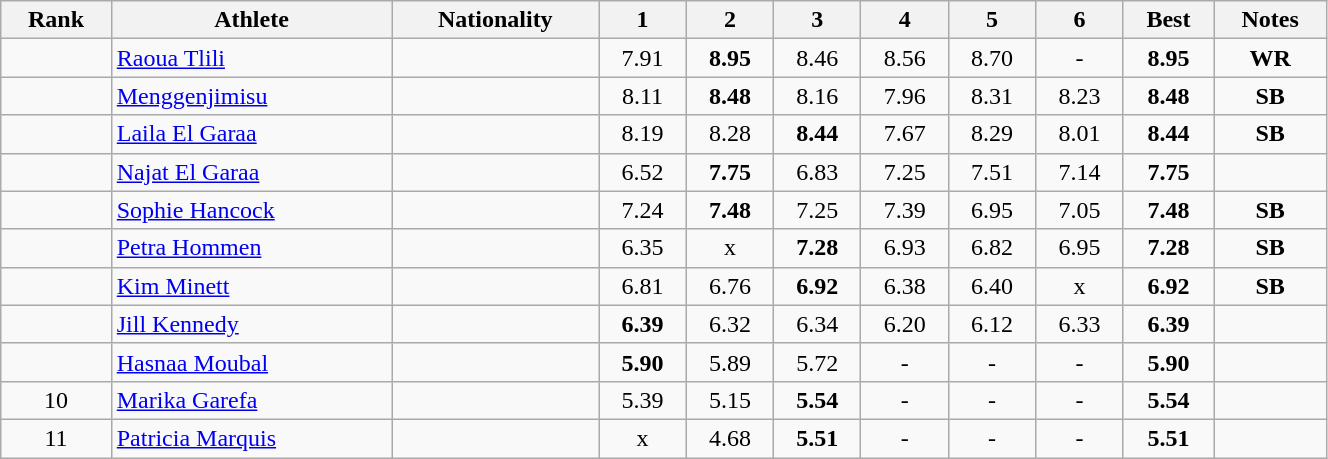<table class="wikitable sortable" style="text-align:center; width:70%">
<tr>
<th>Rank</th>
<th>Athlete</th>
<th>Nationality</th>
<th class="unsortable">1</th>
<th class="unsortable">2</th>
<th class="unsortable">3</th>
<th class="unsortable">4</th>
<th class="unsortable">5</th>
<th class="unsortable">6</th>
<th>Best</th>
<th>Notes</th>
</tr>
<tr>
<td></td>
<td style="text-align:left;"><a href='#'>Raoua Tlili</a></td>
<td style="text-align:left;"></td>
<td>7.91</td>
<td><strong>8.95</strong></td>
<td>8.46</td>
<td>8.56</td>
<td>8.70</td>
<td>-</td>
<td><strong>8.95</strong></td>
<td><strong>WR</strong></td>
</tr>
<tr>
<td></td>
<td style="text-align:left;"><a href='#'>Menggenjimisu</a></td>
<td style="text-align:left;"></td>
<td>8.11</td>
<td><strong>8.48</strong></td>
<td>8.16</td>
<td>7.96</td>
<td>8.31</td>
<td>8.23</td>
<td><strong>8.48</strong></td>
<td><strong>SB</strong></td>
</tr>
<tr>
<td></td>
<td style="text-align:left;"><a href='#'>Laila El Garaa</a></td>
<td style="text-align:left;"></td>
<td>8.19</td>
<td>8.28</td>
<td><strong>8.44</strong></td>
<td>7.67</td>
<td>8.29</td>
<td>8.01</td>
<td><strong>8.44</strong></td>
<td><strong>SB</strong></td>
</tr>
<tr>
<td></td>
<td style="text-align:left;"><a href='#'>Najat El Garaa</a></td>
<td style="text-align:left;"></td>
<td>6.52</td>
<td><strong>7.75</strong></td>
<td>6.83</td>
<td>7.25</td>
<td>7.51</td>
<td>7.14</td>
<td><strong>7.75</strong></td>
<td></td>
</tr>
<tr>
<td></td>
<td style="text-align:left;"><a href='#'>Sophie Hancock</a></td>
<td style="text-align:left;"></td>
<td>7.24</td>
<td><strong>7.48</strong></td>
<td>7.25</td>
<td>7.39</td>
<td>6.95</td>
<td>7.05</td>
<td><strong>7.48</strong></td>
<td><strong>SB</strong></td>
</tr>
<tr>
<td></td>
<td style="text-align:left;"><a href='#'>Petra Hommen</a></td>
<td style="text-align:left;"></td>
<td>6.35</td>
<td>x</td>
<td><strong>7.28</strong></td>
<td>6.93</td>
<td>6.82</td>
<td>6.95</td>
<td><strong>7.28</strong></td>
<td><strong>SB</strong></td>
</tr>
<tr>
<td></td>
<td style="text-align:left;"><a href='#'>Kim Minett</a></td>
<td style="text-align:left;"></td>
<td>6.81</td>
<td>6.76</td>
<td><strong>6.92</strong></td>
<td>6.38</td>
<td>6.40</td>
<td>x</td>
<td><strong>6.92</strong></td>
<td><strong>SB</strong></td>
</tr>
<tr>
<td></td>
<td style="text-align:left;"><a href='#'>Jill Kennedy</a></td>
<td style="text-align:left;"></td>
<td><strong>6.39</strong></td>
<td>6.32</td>
<td>6.34</td>
<td>6.20</td>
<td>6.12</td>
<td>6.33</td>
<td><strong>6.39</strong></td>
<td></td>
</tr>
<tr>
<td></td>
<td style="text-align:left;"><a href='#'>Hasnaa Moubal</a></td>
<td style="text-align:left;"></td>
<td><strong>5.90</strong></td>
<td>5.89</td>
<td>5.72</td>
<td>-</td>
<td>-</td>
<td>-</td>
<td><strong>5.90</strong></td>
<td></td>
</tr>
<tr>
<td>10</td>
<td style="text-align:left;"><a href='#'>Marika Garefa</a></td>
<td style="text-align:left;"></td>
<td>5.39</td>
<td>5.15</td>
<td><strong>5.54</strong></td>
<td>-</td>
<td>-</td>
<td>-</td>
<td><strong>5.54</strong></td>
<td></td>
</tr>
<tr>
<td>11</td>
<td style="text-align:left;"><a href='#'>Patricia Marquis</a></td>
<td style="text-align:left;"></td>
<td>x</td>
<td>4.68</td>
<td><strong>5.51</strong></td>
<td>-</td>
<td>-</td>
<td>-</td>
<td><strong>5.51</strong></td>
<td></td>
</tr>
</table>
